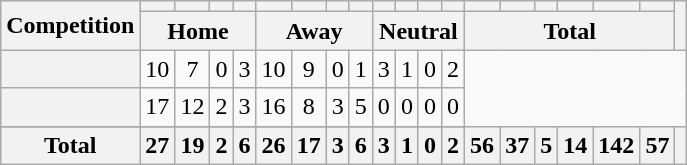<table class="wikitable plainrowheaders sortable" style="text-align:center">
<tr>
<th scope="col" rowspan="2">Competition</th>
<th scope="col"></th>
<th scope="col"></th>
<th scope="col"></th>
<th scope="col"></th>
<th scope="col"></th>
<th scope="col"></th>
<th scope="col"></th>
<th scope="col"></th>
<th scope="col"></th>
<th scope="col"></th>
<th scope="col"></th>
<th scope="col"></th>
<th scope="col"></th>
<th scope="col"></th>
<th scope="col"></th>
<th scope="col"></th>
<th scope="col"></th>
<th scope="col"></th>
<th scope="col" rowspan="2"></th>
</tr>
<tr class="unsortable">
<th colspan="4">Home</th>
<th colspan="4">Away</th>
<th colspan="4">Neutral</th>
<th colspan="6">Total</th>
</tr>
<tr>
<th scope="row" align=left></th>
<td>10</td>
<td>7</td>
<td>0</td>
<td>3</td>
<td>10</td>
<td>9</td>
<td>0</td>
<td>1</td>
<td>3</td>
<td>1</td>
<td>0</td>
<td>2<br></td>
</tr>
<tr>
<th scope="row" align=left></th>
<td>17</td>
<td>12</td>
<td>2</td>
<td>3</td>
<td>16</td>
<td>8</td>
<td>3</td>
<td>5</td>
<td>0</td>
<td>0</td>
<td>0</td>
<td>0<br></td>
</tr>
<tr>
</tr>
<tr class="sortbottom">
<th>Total</th>
<th>27</th>
<th>19</th>
<th>2</th>
<th>6</th>
<th>26</th>
<th>17</th>
<th>3</th>
<th>6</th>
<th>3</th>
<th>1</th>
<th>0</th>
<th>2</th>
<th>56</th>
<th>37</th>
<th>5</th>
<th>14</th>
<th>142</th>
<th>57</th>
<th><br></th>
</tr>
</table>
